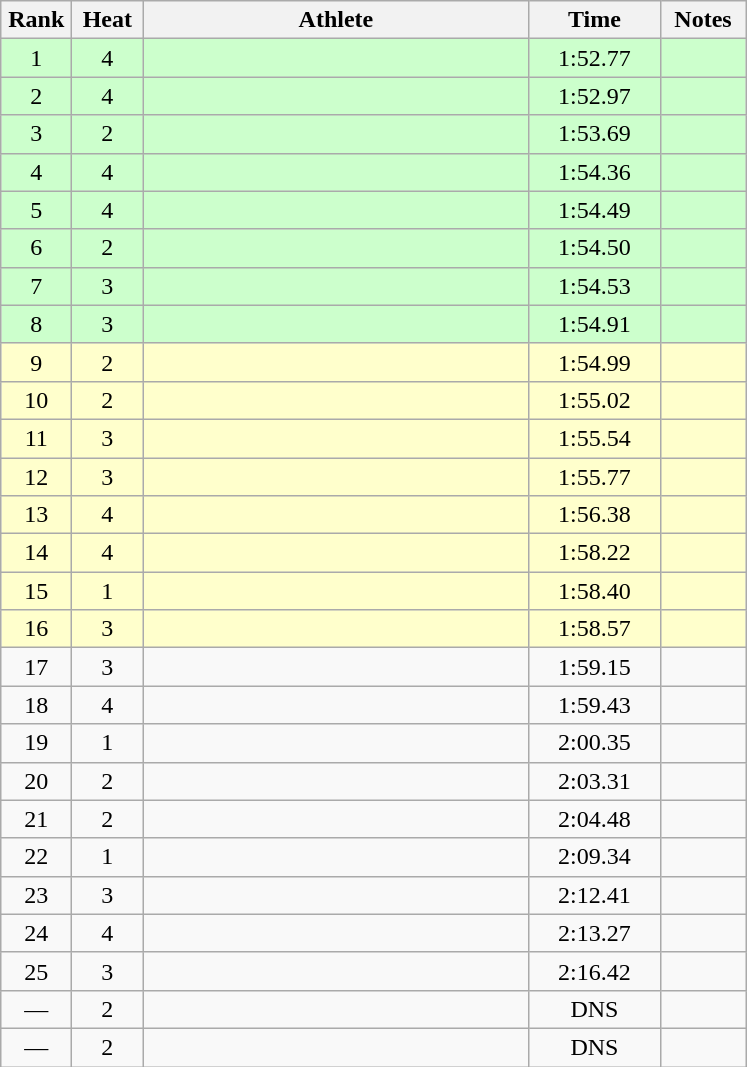<table class="wikitable" style="text-align:center">
<tr>
<th width=40>Rank</th>
<th width=40>Heat</th>
<th width=250>Athlete</th>
<th width=80>Time</th>
<th width=50>Notes</th>
</tr>
<tr bgcolor="ccffcc">
<td>1</td>
<td>4</td>
<td align=left></td>
<td>1:52.77</td>
<td></td>
</tr>
<tr bgcolor="ccffcc">
<td>2</td>
<td>4</td>
<td align=left></td>
<td>1:52.97</td>
<td></td>
</tr>
<tr bgcolor="ccffcc">
<td>3</td>
<td>2</td>
<td align=left></td>
<td>1:53.69</td>
<td></td>
</tr>
<tr bgcolor="ccffcc">
<td>4</td>
<td>4</td>
<td align=left></td>
<td>1:54.36</td>
<td></td>
</tr>
<tr bgcolor="ccffcc">
<td>5</td>
<td>4</td>
<td align=left></td>
<td>1:54.49</td>
<td></td>
</tr>
<tr bgcolor="ccffcc">
<td>6</td>
<td>2</td>
<td align=left></td>
<td>1:54.50</td>
<td></td>
</tr>
<tr bgcolor="ccffcc">
<td>7</td>
<td>3</td>
<td align=left></td>
<td>1:54.53</td>
<td></td>
</tr>
<tr bgcolor="ccffcc">
<td>8</td>
<td>3</td>
<td align=left></td>
<td>1:54.91</td>
<td></td>
</tr>
<tr bgcolor="ffffcc">
<td>9</td>
<td>2</td>
<td align=left></td>
<td>1:54.99</td>
<td></td>
</tr>
<tr bgcolor="ffffcc">
<td>10</td>
<td>2</td>
<td align=left></td>
<td>1:55.02</td>
<td></td>
</tr>
<tr bgcolor="ffffcc">
<td>11</td>
<td>3</td>
<td align=left></td>
<td>1:55.54</td>
<td></td>
</tr>
<tr bgcolor="ffffcc">
<td>12</td>
<td>3</td>
<td align=left></td>
<td>1:55.77</td>
<td></td>
</tr>
<tr bgcolor="ffffcc">
<td>13</td>
<td>4</td>
<td align=left></td>
<td>1:56.38</td>
<td></td>
</tr>
<tr bgcolor="ffffcc">
<td>14</td>
<td>4</td>
<td align=left></td>
<td>1:58.22</td>
<td></td>
</tr>
<tr bgcolor="ffffcc">
<td>15</td>
<td>1</td>
<td align=left></td>
<td>1:58.40</td>
<td></td>
</tr>
<tr bgcolor="ffffcc">
<td>16</td>
<td>3</td>
<td align=left></td>
<td>1:58.57</td>
<td></td>
</tr>
<tr>
<td>17</td>
<td>3</td>
<td align=left></td>
<td>1:59.15</td>
<td></td>
</tr>
<tr>
<td>18</td>
<td>4</td>
<td align=left></td>
<td>1:59.43</td>
<td></td>
</tr>
<tr>
<td>19</td>
<td>1</td>
<td align=left></td>
<td>2:00.35</td>
<td></td>
</tr>
<tr>
<td>20</td>
<td>2</td>
<td align=left></td>
<td>2:03.31</td>
<td></td>
</tr>
<tr>
<td>21</td>
<td>2</td>
<td align=left></td>
<td>2:04.48</td>
<td></td>
</tr>
<tr>
<td>22</td>
<td>1</td>
<td align=left></td>
<td>2:09.34</td>
<td></td>
</tr>
<tr>
<td>23</td>
<td>3</td>
<td align=left></td>
<td>2:12.41</td>
<td></td>
</tr>
<tr>
<td>24</td>
<td>4</td>
<td align=left></td>
<td>2:13.27</td>
<td></td>
</tr>
<tr>
<td>25</td>
<td>3</td>
<td align=left></td>
<td>2:16.42</td>
<td></td>
</tr>
<tr>
<td>—</td>
<td>2</td>
<td align=left></td>
<td>DNS</td>
<td></td>
</tr>
<tr>
<td>—</td>
<td>2</td>
<td align=left></td>
<td>DNS</td>
<td></td>
</tr>
</table>
